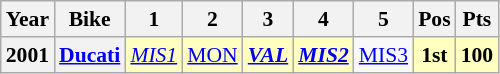<table class="wikitable" style="text-align:center; font-size:90%">
<tr>
<th>Year</th>
<th>Bike</th>
<th>1</th>
<th>2</th>
<th>3</th>
<th>4</th>
<th>5</th>
<th>Pos</th>
<th>Pts</th>
</tr>
<tr>
<th>2001</th>
<th><a href='#'>Ducati</a></th>
<td style="background:#ffffbf;"><em><a href='#'>MIS1</a></em><br></td>
<td style="background:#FFFFBF;"><a href='#'>MON</a><br></td>
<td style="background:#FFFFBF;"><strong><em><a href='#'>VAL</a></em></strong><br></td>
<td style="background:#FFFFBF;"><strong><em><a href='#'>MIS2</a></em></strong><br></td>
<td style="background:#;"><a href='#'>MIS3</a><br></td>
<th style="background:#FFFFBF;">1st</th>
<th style="background:#FFFFBF;">100</th>
</tr>
</table>
